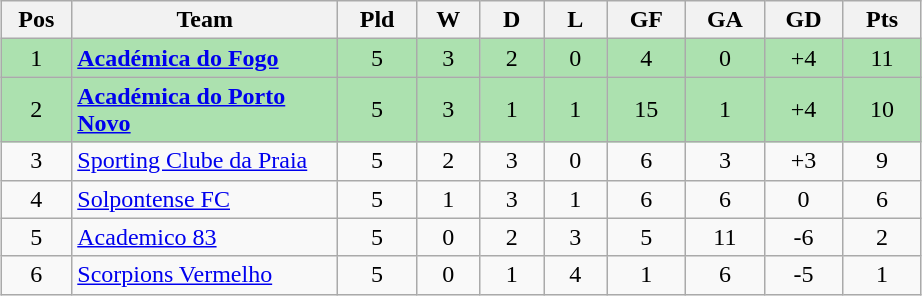<table class="wikitable" style="text-align: center; margin:1em auto;">
<tr>
<th style="width: 40px;">Pos</th>
<th style="width: 170px;">Team</th>
<th style="width: 45px;">Pld</th>
<th style="width: 35px;">W</th>
<th style="width: 35px;">D</th>
<th style="width: 35px;">L</th>
<th style="width: 45px;">GF</th>
<th style="width: 45px;">GA</th>
<th style="width: 45px;">GD</th>
<th style="width: 45px;">Pts</th>
</tr>
<tr style="background:#ACE1AF;">
<td>1</td>
<td style="text-align: left;"><strong><a href='#'>Académica do Fogo</a></strong></td>
<td>5</td>
<td>3</td>
<td>2</td>
<td>0</td>
<td>4</td>
<td>0</td>
<td>+4</td>
<td>11</td>
</tr>
<tr style="background:#ACE1AF;">
<td>2</td>
<td style="text-align: left;"><strong><a href='#'>Académica do Porto Novo</a></strong></td>
<td>5</td>
<td>3</td>
<td>1</td>
<td>1</td>
<td>15</td>
<td>1</td>
<td>+4</td>
<td>10</td>
</tr>
<tr>
<td>3</td>
<td style="text-align: left;"><a href='#'>Sporting Clube da Praia</a></td>
<td>5</td>
<td>2</td>
<td>3</td>
<td>0</td>
<td>6</td>
<td>3</td>
<td>+3</td>
<td>9</td>
</tr>
<tr>
<td>4</td>
<td style="text-align: left;"><a href='#'>Solpontense FC</a></td>
<td>5</td>
<td>1</td>
<td>3</td>
<td>1</td>
<td>6</td>
<td>6</td>
<td>0</td>
<td>6</td>
</tr>
<tr>
<td>5</td>
<td style="text-align: left;"><a href='#'>Academico 83</a></td>
<td>5</td>
<td>0</td>
<td>2</td>
<td>3</td>
<td>5</td>
<td>11</td>
<td>-6</td>
<td>2</td>
</tr>
<tr>
<td>6</td>
<td style="text-align: left;"><a href='#'>Scorpions Vermelho</a></td>
<td>5</td>
<td>0</td>
<td>1</td>
<td>4</td>
<td>1</td>
<td>6</td>
<td>-5</td>
<td>1</td>
</tr>
</table>
